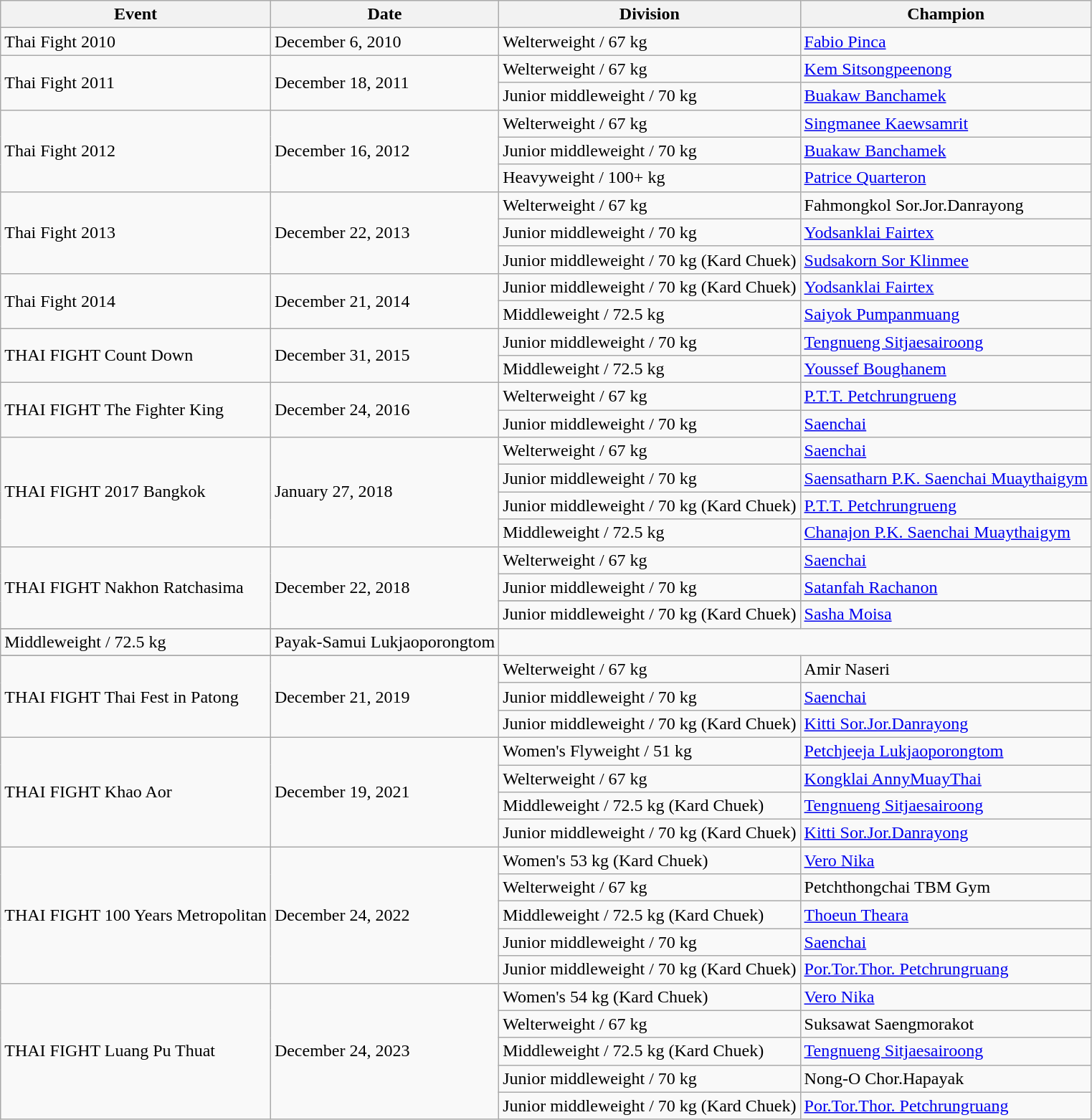<table class="wikitable">
<tr>
<th>Event</th>
<th>Date</th>
<th>Division</th>
<th>Champion</th>
</tr>
<tr>
<td>Thai Fight 2010</td>
<td>December 6, 2010</td>
<td>Welterweight / 67 kg</td>
<td> <a href='#'>Fabio Pinca</a></td>
</tr>
<tr>
<td rowspan=2>Thai Fight 2011</td>
<td rowspan=2>December 18, 2011</td>
<td>Welterweight / 67 kg</td>
<td> <a href='#'>Kem Sitsongpeenong</a></td>
</tr>
<tr>
<td>Junior middleweight / 70 kg</td>
<td> <a href='#'>Buakaw Banchamek</a></td>
</tr>
<tr>
<td rowspan=3>Thai Fight 2012</td>
<td rowspan=3>December 16, 2012</td>
<td>Welterweight / 67 kg</td>
<td> <a href='#'>Singmanee Kaewsamrit</a></td>
</tr>
<tr>
<td>Junior middleweight / 70 kg</td>
<td> <a href='#'>Buakaw Banchamek</a></td>
</tr>
<tr>
<td>Heavyweight / 100+ kg</td>
<td> <a href='#'>Patrice Quarteron</a></td>
</tr>
<tr>
<td rowspan=3>Thai Fight 2013</td>
<td rowspan=3>December 22, 2013</td>
<td>Welterweight / 67 kg</td>
<td> Fahmongkol Sor.Jor.Danrayong</td>
</tr>
<tr>
<td>Junior middleweight / 70 kg</td>
<td> <a href='#'>Yodsanklai Fairtex</a></td>
</tr>
<tr>
<td>Junior middleweight / 70 kg (Kard Chuek)</td>
<td> <a href='#'>Sudsakorn Sor Klinmee</a></td>
</tr>
<tr>
<td rowspan=2>Thai Fight 2014</td>
<td rowspan=2>December 21, 2014</td>
<td>Junior middleweight / 70 kg (Kard Chuek)</td>
<td> <a href='#'>Yodsanklai Fairtex</a></td>
</tr>
<tr>
<td>Middleweight / 72.5 kg</td>
<td> <a href='#'>Saiyok Pumpanmuang</a></td>
</tr>
<tr>
<td rowspan=2>THAI FIGHT Count Down</td>
<td rowspan=2>December 31, 2015</td>
<td>Junior middleweight / 70 kg</td>
<td> <a href='#'>Tengnueng Sitjaesairoong</a></td>
</tr>
<tr>
<td>Middleweight / 72.5 kg</td>
<td> <a href='#'>Youssef Boughanem</a></td>
</tr>
<tr>
<td rowspan=2>THAI FIGHT The Fighter King</td>
<td rowspan=2>December 24, 2016</td>
<td>Welterweight / 67 kg</td>
<td> <a href='#'>P.T.T. Petchrungrueng</a></td>
</tr>
<tr>
<td>Junior middleweight / 70 kg</td>
<td> <a href='#'>Saenchai</a></td>
</tr>
<tr>
<td rowspan=4>THAI FIGHT 2017 Bangkok</td>
<td rowspan=4>January 27, 2018</td>
<td>Welterweight / 67 kg</td>
<td> <a href='#'>Saenchai</a></td>
</tr>
<tr>
<td>Junior middleweight / 70 kg</td>
<td> <a href='#'>Saensatharn P.K. Saenchai Muaythaigym</a></td>
</tr>
<tr>
<td>Junior middleweight / 70 kg (Kard Chuek)</td>
<td> <a href='#'>P.T.T. Petchrungrueng</a></td>
</tr>
<tr>
<td>Middleweight / 72.5 kg</td>
<td> <a href='#'>Chanajon P.K. Saenchai Muaythaigym</a></td>
</tr>
<tr>
<td rowspan=4>THAI FIGHT Nakhon Ratchasima</td>
<td rowspan=4>December 22, 2018</td>
<td>Welterweight / 67 kg</td>
<td> <a href='#'>Saenchai</a></td>
</tr>
<tr>
<td>Junior middleweight / 70 kg</td>
<td> <a href='#'>Satanfah Rachanon</a></td>
</tr>
<tr>
</tr>
<tr>
<td>Junior middleweight / 70 kg (Kard Chuek)</td>
<td> <a href='#'>Sasha Moisa</a></td>
</tr>
<tr>
</tr>
<tr>
<td>Middleweight / 72.5 kg</td>
<td> Payak-Samui Lukjaoporongtom</td>
</tr>
<tr>
</tr>
<tr>
<td rowspan=3>THAI FIGHT Thai Fest in Patong</td>
<td rowspan=3>December 21, 2019</td>
<td>Welterweight / 67 kg</td>
<td> Amir Naseri</td>
</tr>
<tr>
<td>Junior middleweight / 70 kg</td>
<td> <a href='#'>Saenchai</a></td>
</tr>
<tr>
<td>Junior middleweight / 70 kg (Kard Chuek)</td>
<td> <a href='#'>Kitti Sor.Jor.Danrayong</a></td>
</tr>
<tr>
<td rowspan=4>THAI FIGHT Khao Aor</td>
<td rowspan=4>December 19, 2021</td>
<td>Women's Flyweight / 51 kg</td>
<td> <a href='#'>Petchjeeja Lukjaoporongtom</a></td>
</tr>
<tr>
<td>Welterweight / 67 kg</td>
<td> <a href='#'>Kongklai AnnyMuayThai</a></td>
</tr>
<tr>
<td>Middleweight / 72.5 kg (Kard Chuek)</td>
<td> <a href='#'>Tengnueng Sitjaesairoong</a></td>
</tr>
<tr>
<td>Junior middleweight / 70 kg (Kard Chuek)</td>
<td> <a href='#'>Kitti Sor.Jor.Danrayong</a></td>
</tr>
<tr>
<td rowspan=5>THAI FIGHT 100 Years Metropolitan</td>
<td rowspan=5>December 24, 2022</td>
<td>Women's 53 kg (Kard Chuek)</td>
<td> <a href='#'>Vero Nika</a></td>
</tr>
<tr>
<td>Welterweight / 67 kg</td>
<td> Petchthongchai TBM Gym</td>
</tr>
<tr>
<td>Middleweight / 72.5 kg (Kard Chuek)</td>
<td> <a href='#'>Thoeun Theara</a></td>
</tr>
<tr>
<td>Junior middleweight / 70 kg</td>
<td> <a href='#'>Saenchai</a></td>
</tr>
<tr>
<td>Junior middleweight / 70 kg (Kard Chuek)</td>
<td> <a href='#'>Por.Tor.Thor. Petchrungruang</a></td>
</tr>
<tr>
<td rowspan=5>THAI FIGHT Luang Pu Thuat</td>
<td rowspan=5>December 24, 2023</td>
<td>Women's 54 kg (Kard Chuek)</td>
<td> <a href='#'>Vero Nika</a></td>
</tr>
<tr>
<td>Welterweight / 67 kg</td>
<td> Suksawat Saengmorakot</td>
</tr>
<tr>
<td>Middleweight / 72.5 kg (Kard Chuek)</td>
<td> <a href='#'>Tengnueng Sitjaesairoong</a></td>
</tr>
<tr>
<td>Junior middleweight / 70 kg</td>
<td> Nong-O Chor.Hapayak</td>
</tr>
<tr>
<td>Junior middleweight / 70 kg (Kard Chuek)</td>
<td> <a href='#'>Por.Tor.Thor. Petchrungruang</a></td>
</tr>
</table>
